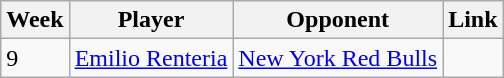<table class=wikitable>
<tr>
<th>Week</th>
<th>Player</th>
<th>Opponent</th>
<th>Link</th>
</tr>
<tr>
<td>9</td>
<td> <a href='#'>Emilio Renteria</a></td>
<td><a href='#'>New York Red Bulls</a></td>
<td></td>
</tr>
</table>
